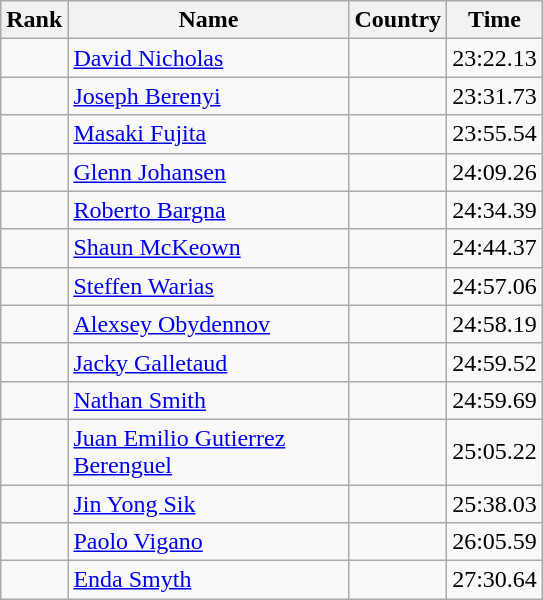<table class="wikitable sortable">
<tr>
<th width=20>Rank</th>
<th width=180>Name</th>
<th>Country</th>
<th>Time</th>
</tr>
<tr>
<td align="center"></td>
<td><a href='#'>David Nicholas</a></td>
<td></td>
<td align="center">23:22.13</td>
</tr>
<tr>
<td align="center"></td>
<td><a href='#'>Joseph Berenyi</a></td>
<td></td>
<td align="center">23:31.73</td>
</tr>
<tr>
<td align="center"></td>
<td><a href='#'>Masaki Fujita</a></td>
<td></td>
<td align="center">23:55.54</td>
</tr>
<tr>
<td align="center"></td>
<td><a href='#'>Glenn Johansen</a></td>
<td></td>
<td align="center">24:09.26</td>
</tr>
<tr>
<td align="center"></td>
<td><a href='#'>Roberto Bargna</a></td>
<td></td>
<td align="center">24:34.39</td>
</tr>
<tr>
<td align="center"></td>
<td><a href='#'>Shaun McKeown</a></td>
<td></td>
<td align="center">24:44.37</td>
</tr>
<tr>
<td align="center"></td>
<td><a href='#'>Steffen Warias</a></td>
<td></td>
<td align="center">24:57.06</td>
</tr>
<tr>
<td align="center"></td>
<td><a href='#'>Alexsey Obydennov</a></td>
<td></td>
<td align="center">24:58.19</td>
</tr>
<tr>
<td align="center"></td>
<td><a href='#'>Jacky Galletaud</a></td>
<td></td>
<td align="center">24:59.52</td>
</tr>
<tr>
<td align="center"></td>
<td><a href='#'>Nathan Smith</a></td>
<td></td>
<td align="center">24:59.69</td>
</tr>
<tr>
<td align="center"></td>
<td><a href='#'>Juan Emilio Gutierrez Berenguel</a></td>
<td></td>
<td align="center">25:05.22</td>
</tr>
<tr>
<td align="center"></td>
<td><a href='#'>Jin Yong Sik</a></td>
<td></td>
<td align="center">25:38.03</td>
</tr>
<tr>
<td align="center"></td>
<td><a href='#'>Paolo Vigano</a></td>
<td></td>
<td align="center">26:05.59</td>
</tr>
<tr>
<td align="center"></td>
<td><a href='#'>Enda Smyth</a></td>
<td></td>
<td align="center">27:30.64</td>
</tr>
</table>
